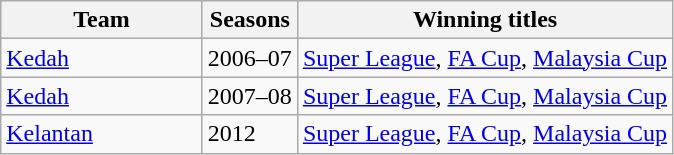<table class="wikitable">
<tr>
<th style="width:30%;">Team</th>
<th>Seasons</th>
<th>Winning titles</th>
</tr>
<tr>
<td><a href='#'>Kedah</a></td>
<td>2006–07</td>
<td><a href='#'>Super League</a>, <a href='#'>FA Cup</a>, <a href='#'>Malaysia Cup</a></td>
</tr>
<tr>
<td><a href='#'>Kedah</a></td>
<td>2007–08</td>
<td><a href='#'>Super League</a>, <a href='#'>FA Cup</a>, <a href='#'>Malaysia Cup</a></td>
</tr>
<tr>
<td><a href='#'>Kelantan</a></td>
<td>2012</td>
<td><a href='#'>Super League</a>, <a href='#'>FA Cup</a>, <a href='#'>Malaysia Cup</a></td>
</tr>
</table>
